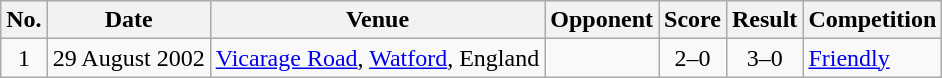<table class="wikitable">
<tr>
<th scope="col">No.</th>
<th scope="col">Date</th>
<th scope="col">Venue</th>
<th scope="col">Opponent</th>
<th scope="col">Score</th>
<th scope="col">Result</th>
<th scope="col">Competition</th>
</tr>
<tr>
<td align="center">1</td>
<td>29 August 2002</td>
<td><a href='#'>Vicarage Road</a>, <a href='#'>Watford</a>, England</td>
<td></td>
<td align="center">2–0</td>
<td align="center">3–0</td>
<td><a href='#'>Friendly</a></td>
</tr>
</table>
